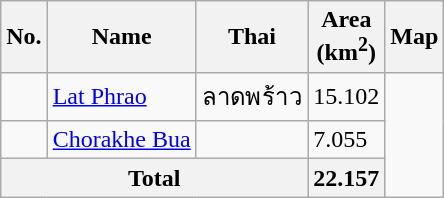<table class="wikitable sortable">
<tr>
<th>No.</th>
<th>Name</th>
<th>Thai</th>
<th>Area<br>(km<sup>2</sup>)</th>
<th>Map</th>
</tr>
<tr>
<td></td>
<td><a href='#'>Lat Phrao</a></td>
<td>ลาดพร้าว</td>
<td><div>15.102</div></td>
<td rowspan=3></td>
</tr>
<tr>
<td></td>
<td><a href='#'>Chorakhe Bua</a></td>
<td></td>
<td><div>7.055</div></td>
</tr>
<tr>
<th colspan=3>Total</th>
<th><div>22.157</div></th>
</tr>
</table>
